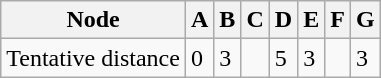<table class="wikitable">
<tr>
<th>Node</th>
<th>A</th>
<th>B</th>
<th>C</th>
<th>D</th>
<th>E</th>
<th>F</th>
<th>G</th>
</tr>
<tr>
<td>Tentative distance</td>
<td>0</td>
<td>3</td>
<td></td>
<td>5</td>
<td>3</td>
<td></td>
<td>3</td>
</tr>
</table>
